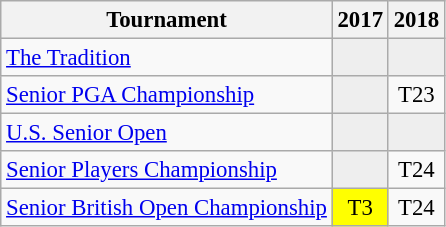<table class="wikitable" style="font-size:95%;text-align:center;">
<tr>
<th>Tournament</th>
<th>2017</th>
<th>2018</th>
</tr>
<tr>
<td align=left><a href='#'>The Tradition</a></td>
<td style="background:#eeeeee;"></td>
<td style="background:#eeeeee;"></td>
</tr>
<tr>
<td align=left><a href='#'>Senior PGA Championship</a></td>
<td style="background:#eeeeee;"></td>
<td>T23</td>
</tr>
<tr>
<td align=left><a href='#'>U.S. Senior Open</a></td>
<td style="background:#eeeeee;"></td>
<td style="background:#eeeeee;"></td>
</tr>
<tr>
<td align=left><a href='#'>Senior Players Championship</a></td>
<td style="background:#eeeeee;"></td>
<td>T24</td>
</tr>
<tr>
<td align=left><a href='#'>Senior British Open Championship</a></td>
<td style="background:yellow;">T3</td>
<td>T24</td>
</tr>
</table>
